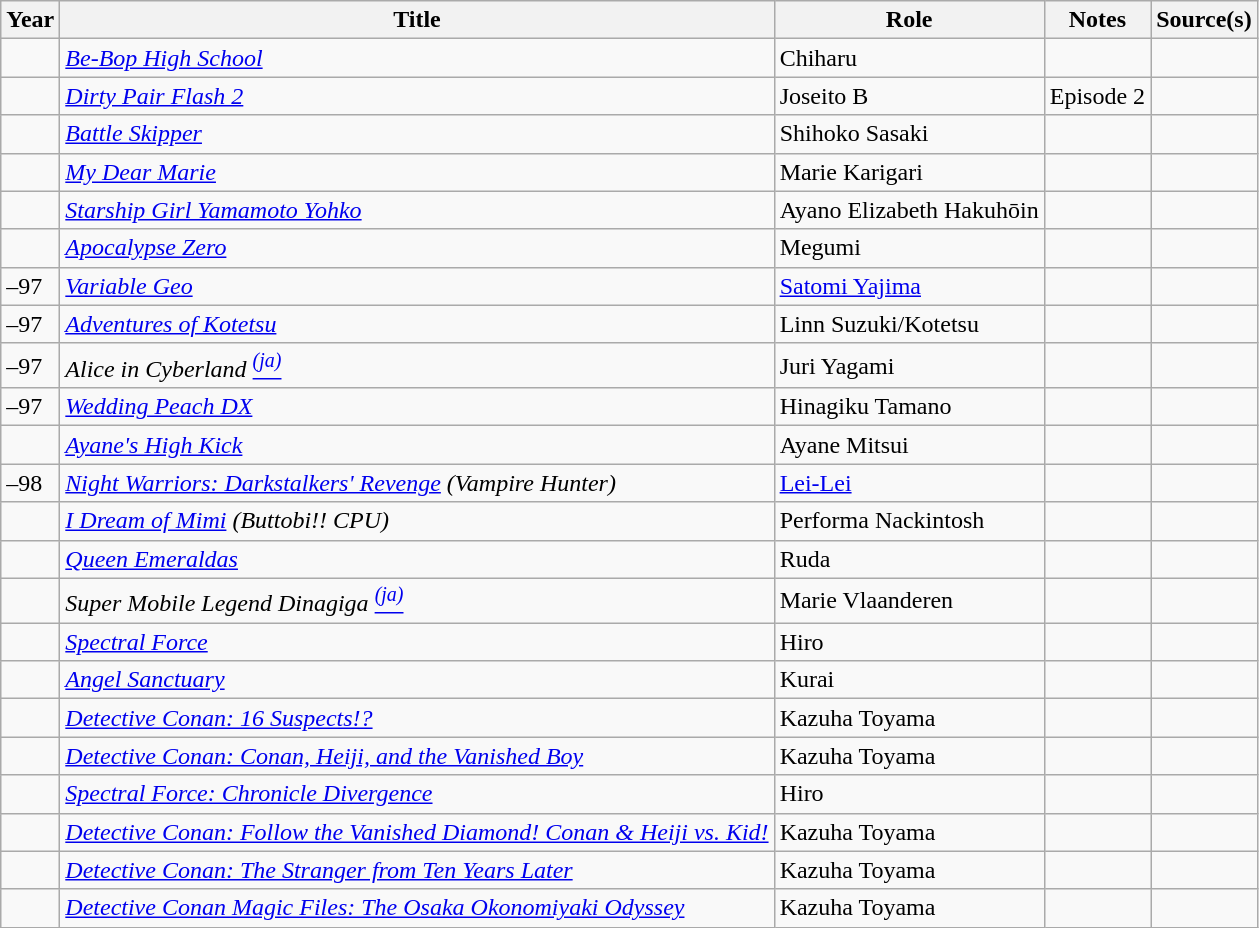<table class="wikitable sortable plainrowheaders">
<tr>
<th>Year</th>
<th>Title</th>
<th>Role</th>
<th class="unsortable">Notes</th>
<th class="unsortable">Source(s)</th>
</tr>
<tr>
<td></td>
<td><em><a href='#'>Be-Bop High School</a></em></td>
<td>Chiharu</td>
<td></td>
<td></td>
</tr>
<tr>
<td></td>
<td><em><a href='#'>Dirty Pair Flash 2</a></em></td>
<td>Joseito B</td>
<td>Episode 2</td>
<td></td>
</tr>
<tr>
<td></td>
<td><em><a href='#'>Battle Skipper</a></em></td>
<td>Shihoko Sasaki</td>
<td></td>
<td></td>
</tr>
<tr>
<td></td>
<td><em><a href='#'>My Dear Marie</a></em></td>
<td>Marie Karigari</td>
<td></td>
<td></td>
</tr>
<tr>
<td></td>
<td><em><a href='#'>Starship Girl Yamamoto Yohko</a></em></td>
<td>Ayano Elizabeth Hakuhōin</td>
<td></td>
<td></td>
</tr>
<tr>
<td></td>
<td><em><a href='#'>Apocalypse Zero</a></em></td>
<td>Megumi</td>
<td></td>
<td></td>
</tr>
<tr>
<td>–97</td>
<td><em><a href='#'>Variable Geo</a></em></td>
<td><a href='#'>Satomi Yajima</a></td>
<td></td>
<td></td>
</tr>
<tr>
<td>–97</td>
<td><em><a href='#'>Adventures of Kotetsu</a></em></td>
<td>Linn Suzuki/Kotetsu</td>
<td></td>
<td></td>
</tr>
<tr>
<td>–97</td>
<td><em>Alice in Cyberland <a href='#'><sup>(ja)</sup></a></em></td>
<td>Juri Yagami</td>
<td></td>
<td></td>
</tr>
<tr>
<td>–97</td>
<td><em><a href='#'>Wedding Peach DX</a></em></td>
<td>Hinagiku Tamano</td>
<td></td>
<td></td>
</tr>
<tr>
<td></td>
<td><em><a href='#'>Ayane's High Kick</a></em></td>
<td>Ayane Mitsui</td>
<td></td>
<td></td>
</tr>
<tr>
<td>–98</td>
<td><em><a href='#'>Night Warriors: Darkstalkers' Revenge</a> (Vampire Hunter)</em></td>
<td><a href='#'>Lei-Lei</a></td>
<td></td>
<td></td>
</tr>
<tr>
<td></td>
<td><em><a href='#'>I Dream of Mimi</a> (Buttobi!! CPU)</em></td>
<td>Performa Nackintosh</td>
<td></td>
<td></td>
</tr>
<tr>
<td></td>
<td><em><a href='#'>Queen Emeraldas</a></em></td>
<td>Ruda</td>
<td></td>
<td></td>
</tr>
<tr>
<td></td>
<td><em>Super Mobile Legend Dinagiga <a href='#'><sup>(ja)</sup></a></em></td>
<td>Marie Vlaanderen</td>
<td></td>
<td></td>
</tr>
<tr>
<td></td>
<td><em><a href='#'>Spectral Force</a></em></td>
<td>Hiro</td>
<td></td>
<td></td>
</tr>
<tr>
<td></td>
<td><em><a href='#'>Angel Sanctuary</a></em></td>
<td>Kurai</td>
<td></td>
<td></td>
</tr>
<tr>
<td></td>
<td><em><a href='#'>Detective Conan: 16 Suspects!?</a></em></td>
<td>Kazuha Toyama</td>
<td></td>
<td></td>
</tr>
<tr>
<td></td>
<td><em><a href='#'>Detective Conan: Conan, Heiji, and the Vanished Boy</a></em></td>
<td>Kazuha Toyama</td>
<td></td>
<td></td>
</tr>
<tr>
<td></td>
<td><em><a href='#'>Spectral Force: Chronicle Divergence</a></em></td>
<td>Hiro</td>
<td></td>
<td></td>
</tr>
<tr>
<td></td>
<td><em><a href='#'>Detective Conan: Follow the Vanished Diamond! Conan & Heiji vs. Kid!</a></em></td>
<td>Kazuha Toyama</td>
<td></td>
<td></td>
</tr>
<tr>
<td></td>
<td><em><a href='#'>Detective Conan: The Stranger from Ten Years Later</a></em></td>
<td>Kazuha Toyama</td>
<td></td>
<td></td>
</tr>
<tr>
<td></td>
<td><em><a href='#'>Detective Conan Magic Files: The Osaka Okonomiyaki Odyssey</a></em></td>
<td>Kazuha Toyama</td>
<td></td>
<td></td>
</tr>
</table>
